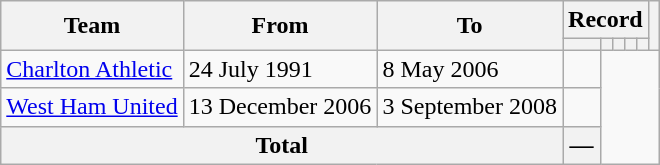<table class=wikitable style="text-align: center">
<tr>
<th rowspan=2>Team</th>
<th rowspan=2>From</th>
<th rowspan=2>To</th>
<th colspan=5>Record</th>
<th rowspan=2></th>
</tr>
<tr>
<th></th>
<th></th>
<th></th>
<th></th>
<th></th>
</tr>
<tr>
<td align=left><a href='#'>Charlton Athletic</a></td>
<td align=left>24 July 1991</td>
<td align=left>8 May 2006<br></td>
<td></td>
</tr>
<tr>
<td align=left><a href='#'>West Ham United</a></td>
<td align=left>13 December 2006</td>
<td align=left>3 September 2008<br></td>
<td></td>
</tr>
<tr>
<th colspan=3>Total<br></th>
<th>—</th>
</tr>
</table>
